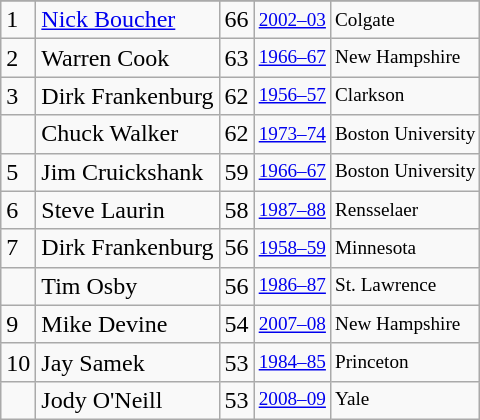<table class="wikitable">
<tr>
</tr>
<tr>
<td>1</td>
<td><a href='#'>Nick Boucher</a></td>
<td>66</td>
<td style="font-size:80%;"><a href='#'>2002–03</a></td>
<td style="font-size:80%;">Colgate</td>
</tr>
<tr>
<td>2</td>
<td>Warren Cook</td>
<td>63</td>
<td style="font-size:80%;"><a href='#'>1966–67</a></td>
<td style="font-size:80%;">New Hampshire</td>
</tr>
<tr>
<td>3</td>
<td>Dirk Frankenburg</td>
<td>62</td>
<td style="font-size:80%;"><a href='#'>1956–57</a></td>
<td style="font-size:80%;">Clarkson</td>
</tr>
<tr>
<td></td>
<td>Chuck Walker</td>
<td>62</td>
<td style="font-size:80%;"><a href='#'>1973–74</a></td>
<td style="font-size:80%;">Boston University</td>
</tr>
<tr>
<td>5</td>
<td>Jim Cruickshank</td>
<td>59</td>
<td style="font-size:80%;"><a href='#'>1966–67</a></td>
<td style="font-size:80%;">Boston University</td>
</tr>
<tr>
<td>6</td>
<td>Steve Laurin</td>
<td>58</td>
<td style="font-size:80%;"><a href='#'>1987–88</a></td>
<td style="font-size:80%;">Rensselaer</td>
</tr>
<tr>
<td>7</td>
<td>Dirk Frankenburg</td>
<td>56</td>
<td style="font-size:80%;"><a href='#'>1958–59</a></td>
<td style="font-size:80%;">Minnesota</td>
</tr>
<tr>
<td></td>
<td>Tim Osby</td>
<td>56</td>
<td style="font-size:80%;"><a href='#'>1986–87</a></td>
<td style="font-size:80%;">St. Lawrence</td>
</tr>
<tr>
<td>9</td>
<td>Mike Devine</td>
<td>54</td>
<td style="font-size:80%;"><a href='#'>2007–08</a></td>
<td style="font-size:80%;">New Hampshire</td>
</tr>
<tr>
<td>10</td>
<td>Jay Samek</td>
<td>53</td>
<td style="font-size:80%;"><a href='#'>1984–85</a></td>
<td style="font-size:80%;">Princeton</td>
</tr>
<tr>
<td></td>
<td>Jody O'Neill</td>
<td>53</td>
<td style="font-size:80%;"><a href='#'>2008–09</a></td>
<td style="font-size:80%;">Yale</td>
</tr>
</table>
